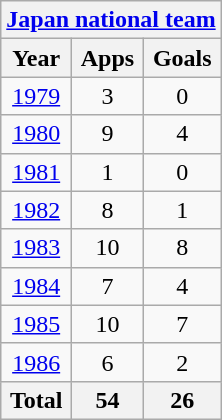<table class="wikitable" style="text-align:center">
<tr>
<th colspan=3><a href='#'>Japan national team</a></th>
</tr>
<tr>
<th>Year</th>
<th>Apps</th>
<th>Goals</th>
</tr>
<tr>
<td><a href='#'>1979</a></td>
<td>3</td>
<td>0</td>
</tr>
<tr>
<td><a href='#'>1980</a></td>
<td>9</td>
<td>4</td>
</tr>
<tr>
<td><a href='#'>1981</a></td>
<td>1</td>
<td>0</td>
</tr>
<tr>
<td><a href='#'>1982</a></td>
<td>8</td>
<td>1</td>
</tr>
<tr>
<td><a href='#'>1983</a></td>
<td>10</td>
<td>8</td>
</tr>
<tr>
<td><a href='#'>1984</a></td>
<td>7</td>
<td>4</td>
</tr>
<tr>
<td><a href='#'>1985</a></td>
<td>10</td>
<td>7</td>
</tr>
<tr>
<td><a href='#'>1986</a></td>
<td>6</td>
<td>2</td>
</tr>
<tr>
<th>Total</th>
<th>54</th>
<th>26</th>
</tr>
</table>
